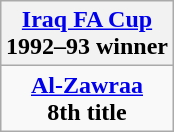<table class="wikitable" style="text-align: center; margin: 0 auto;">
<tr>
<th><a href='#'>Iraq FA Cup</a><br>1992–93 winner</th>
</tr>
<tr>
<td><strong><a href='#'>Al-Zawraa</a></strong><br><strong>8th title</strong></td>
</tr>
</table>
